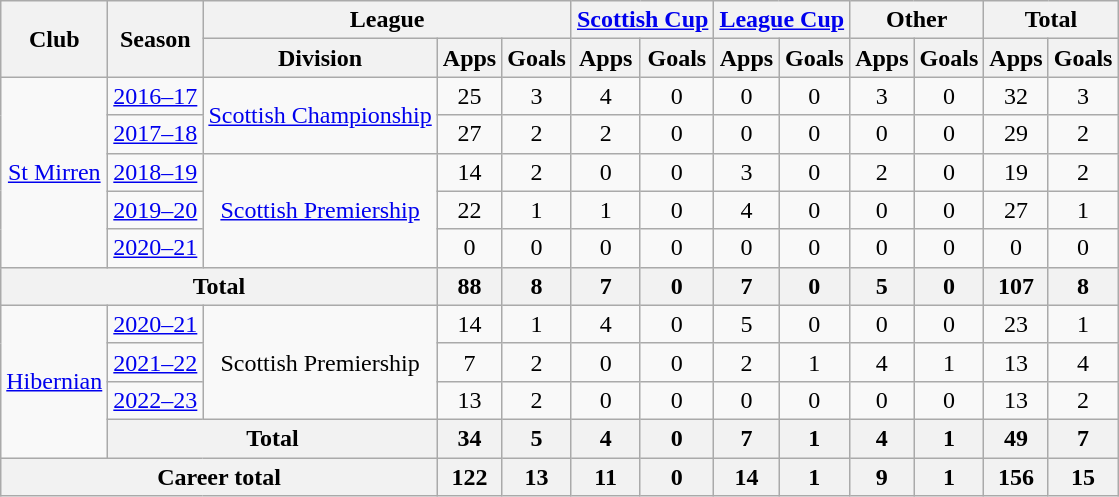<table class="wikitable" style="text-align:center">
<tr>
<th rowspan="2">Club</th>
<th rowspan="2">Season</th>
<th colspan="3">League</th>
<th colspan="2"><a href='#'>Scottish Cup</a></th>
<th colspan="2"><a href='#'>League Cup</a></th>
<th colspan="2">Other</th>
<th colspan="2">Total</th>
</tr>
<tr>
<th>Division</th>
<th>Apps</th>
<th>Goals</th>
<th>Apps</th>
<th>Goals</th>
<th>Apps</th>
<th>Goals</th>
<th>Apps</th>
<th>Goals</th>
<th>Apps</th>
<th>Goals</th>
</tr>
<tr>
<td rowspan="5"><a href='#'>St Mirren</a></td>
<td><a href='#'>2016–17</a></td>
<td rowspan="2"><a href='#'>Scottish Championship</a></td>
<td>25</td>
<td>3</td>
<td>4</td>
<td>0</td>
<td>0</td>
<td>0</td>
<td>3</td>
<td>0</td>
<td>32</td>
<td>3</td>
</tr>
<tr>
<td><a href='#'>2017–18</a></td>
<td>27</td>
<td>2</td>
<td>2</td>
<td>0</td>
<td>0</td>
<td>0</td>
<td>0</td>
<td>0</td>
<td>29</td>
<td>2</td>
</tr>
<tr>
<td><a href='#'>2018–19</a></td>
<td rowspan="3"><a href='#'>Scottish Premiership</a></td>
<td>14</td>
<td>2</td>
<td>0</td>
<td>0</td>
<td>3</td>
<td>0</td>
<td>2</td>
<td>0</td>
<td>19</td>
<td>2</td>
</tr>
<tr>
<td><a href='#'>2019–20</a></td>
<td>22</td>
<td>1</td>
<td>1</td>
<td>0</td>
<td>4</td>
<td>0</td>
<td>0</td>
<td>0</td>
<td>27</td>
<td>1</td>
</tr>
<tr>
<td><a href='#'>2020–21</a></td>
<td>0</td>
<td>0</td>
<td>0</td>
<td>0</td>
<td>0</td>
<td>0</td>
<td>0</td>
<td>0</td>
<td>0</td>
<td>0</td>
</tr>
<tr>
<th colspan=3>Total</th>
<th>88</th>
<th>8</th>
<th>7</th>
<th>0</th>
<th>7</th>
<th>0</th>
<th>5</th>
<th>0</th>
<th>107</th>
<th>8</th>
</tr>
<tr>
<td rowspan="4"><a href='#'>Hibernian</a></td>
<td><a href='#'>2020–21</a></td>
<td rowspan="3">Scottish Premiership</td>
<td>14</td>
<td>1</td>
<td>4</td>
<td>0</td>
<td>5</td>
<td>0</td>
<td>0</td>
<td>0</td>
<td>23</td>
<td>1</td>
</tr>
<tr>
<td><a href='#'>2021–22</a></td>
<td>7</td>
<td>2</td>
<td>0</td>
<td>0</td>
<td>2</td>
<td>1</td>
<td>4</td>
<td>1</td>
<td>13</td>
<td>4</td>
</tr>
<tr>
<td><a href='#'>2022–23</a></td>
<td>13</td>
<td>2</td>
<td>0</td>
<td>0</td>
<td>0</td>
<td>0</td>
<td>0</td>
<td>0</td>
<td>13</td>
<td>2</td>
</tr>
<tr>
<th colspan="2">Total</th>
<th>34</th>
<th>5</th>
<th>4</th>
<th>0</th>
<th>7</th>
<th>1</th>
<th>4</th>
<th>1</th>
<th>49</th>
<th>7</th>
</tr>
<tr>
<th colspan="3">Career total</th>
<th>122</th>
<th>13</th>
<th>11</th>
<th>0</th>
<th>14</th>
<th>1</th>
<th>9</th>
<th>1</th>
<th>156</th>
<th>15</th>
</tr>
</table>
